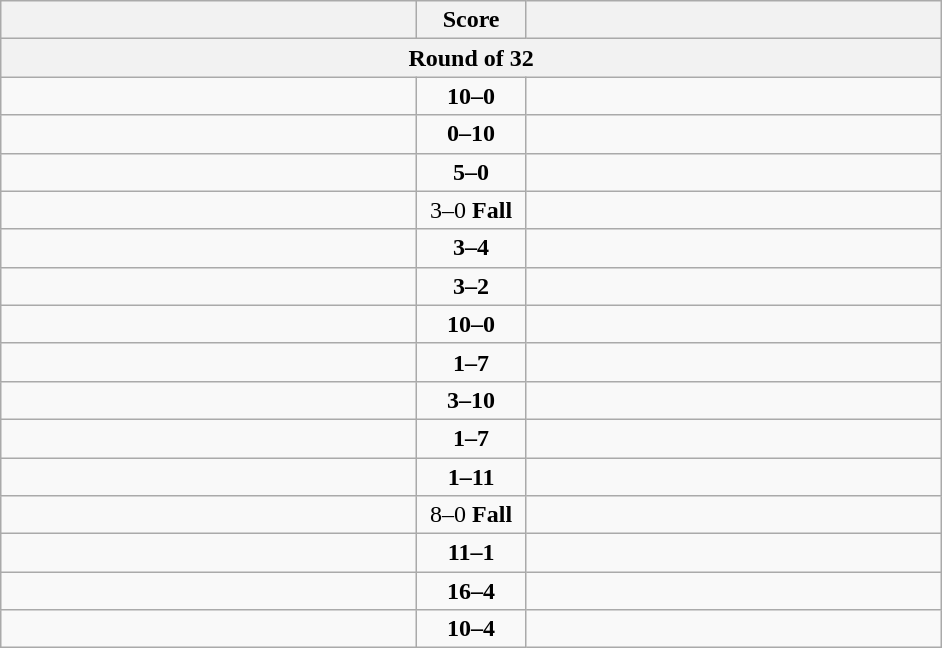<table class="wikitable" style="text-align: left;">
<tr>
<th align="right" width="270"></th>
<th width="65">Score</th>
<th align="left" width="270"></th>
</tr>
<tr>
<th colspan="3">Round of 32</th>
</tr>
<tr>
<td><strong></strong></td>
<td align=center><strong>10–0</strong></td>
<td></td>
</tr>
<tr>
<td></td>
<td align=center><strong>0–10</strong></td>
<td><strong></strong></td>
</tr>
<tr>
<td><strong></strong></td>
<td align=center><strong>5–0</strong></td>
<td></td>
</tr>
<tr>
<td><strong></strong></td>
<td align=center>3–0 <strong>Fall</strong></td>
<td></td>
</tr>
<tr>
<td></td>
<td align=center><strong>3–4</strong></td>
<td><strong></strong></td>
</tr>
<tr>
<td><strong></strong></td>
<td align=center><strong>3–2</strong></td>
<td></td>
</tr>
<tr>
<td><strong></strong></td>
<td align=center><strong>10–0</strong></td>
<td></td>
</tr>
<tr>
<td></td>
<td align=center><strong>1–7</strong></td>
<td><strong></strong></td>
</tr>
<tr>
<td></td>
<td align=center><strong>3–10</strong></td>
<td><strong></strong></td>
</tr>
<tr>
<td></td>
<td align=center><strong>1–7</strong></td>
<td><strong></strong></td>
</tr>
<tr>
<td></td>
<td align=center><strong>1–11</strong></td>
<td><strong></strong></td>
</tr>
<tr>
<td><strong></strong></td>
<td align=center>8–0 <strong>Fall</strong></td>
<td></td>
</tr>
<tr>
<td><strong></strong></td>
<td align=center><strong>11–1</strong></td>
<td></td>
</tr>
<tr>
<td><strong></strong></td>
<td align=center><strong>16–4</strong></td>
<td></td>
</tr>
<tr>
<td><strong></strong></td>
<td align=center><strong>10–4</strong></td>
<td></td>
</tr>
</table>
